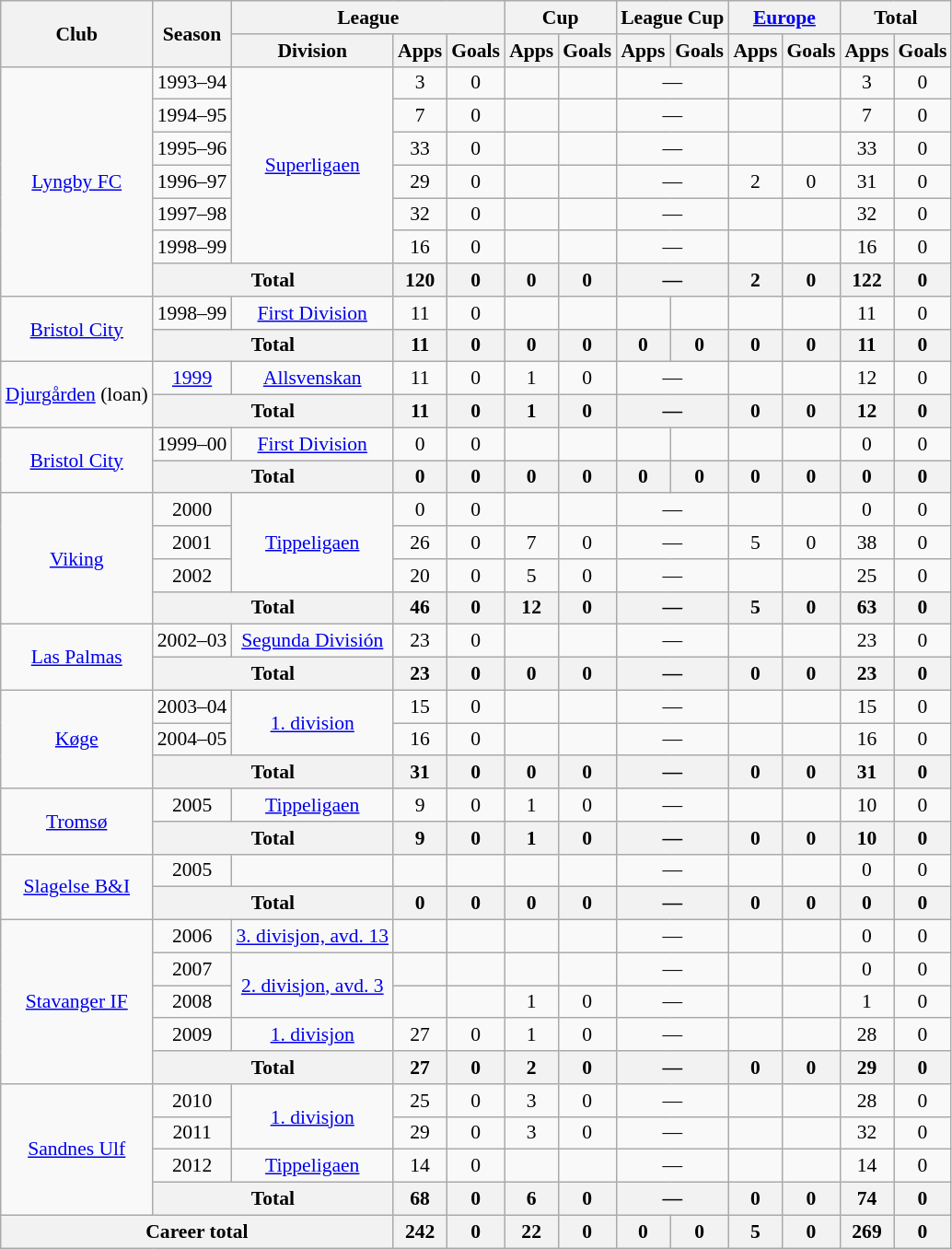<table class="wikitable" style="font-size:90%; text-align:center">
<tr>
<th rowspan="2">Club</th>
<th rowspan="2">Season</th>
<th colspan="3">League</th>
<th colspan="2">Cup</th>
<th colspan="2">League Cup</th>
<th colspan="2"><a href='#'>Europe</a></th>
<th colspan="2">Total</th>
</tr>
<tr>
<th>Division</th>
<th>Apps</th>
<th>Goals</th>
<th>Apps</th>
<th>Goals</th>
<th>Apps</th>
<th>Goals</th>
<th>Apps</th>
<th>Goals</th>
<th>Apps</th>
<th>Goals</th>
</tr>
<tr>
<td rowspan="7"><a href='#'>Lyngby FC</a></td>
<td>1993–94</td>
<td rowspan="6"><a href='#'>Superligaen</a></td>
<td>3</td>
<td>0</td>
<td></td>
<td></td>
<td colspan="2">—</td>
<td></td>
<td></td>
<td>3</td>
<td>0</td>
</tr>
<tr>
<td>1994–95</td>
<td>7</td>
<td>0</td>
<td></td>
<td></td>
<td colspan="2">—</td>
<td></td>
<td></td>
<td>7</td>
<td>0</td>
</tr>
<tr>
<td>1995–96</td>
<td>33</td>
<td>0</td>
<td></td>
<td></td>
<td colspan="2">—</td>
<td></td>
<td></td>
<td>33</td>
<td>0</td>
</tr>
<tr>
<td>1996–97</td>
<td>29</td>
<td>0</td>
<td></td>
<td></td>
<td colspan="2">—</td>
<td>2</td>
<td>0</td>
<td>31</td>
<td>0</td>
</tr>
<tr>
<td>1997–98</td>
<td>32</td>
<td>0</td>
<td></td>
<td></td>
<td colspan="2">—</td>
<td></td>
<td></td>
<td>32</td>
<td>0</td>
</tr>
<tr>
<td>1998–99</td>
<td>16</td>
<td>0</td>
<td></td>
<td></td>
<td colspan="2">—</td>
<td></td>
<td></td>
<td>16</td>
<td>0</td>
</tr>
<tr>
<th colspan="2">Total</th>
<th>120</th>
<th>0</th>
<th>0</th>
<th>0</th>
<th colspan="2">—</th>
<th>2</th>
<th>0</th>
<th>122</th>
<th>0</th>
</tr>
<tr>
<td rowspan="2"><a href='#'>Bristol City</a></td>
<td>1998–99</td>
<td><a href='#'>First Division</a></td>
<td>11</td>
<td>0</td>
<td></td>
<td></td>
<td></td>
<td></td>
<td></td>
<td></td>
<td>11</td>
<td>0</td>
</tr>
<tr>
<th colspan="2">Total</th>
<th>11</th>
<th>0</th>
<th>0</th>
<th>0</th>
<th>0</th>
<th>0</th>
<th>0</th>
<th>0</th>
<th>11</th>
<th>0</th>
</tr>
<tr>
<td rowspan="2"><a href='#'>Djurgården</a> (loan)</td>
<td><a href='#'>1999</a></td>
<td><a href='#'>Allsvenskan</a></td>
<td>11</td>
<td>0</td>
<td>1</td>
<td>0</td>
<td colspan="2">—</td>
<td></td>
<td></td>
<td>12</td>
<td>0</td>
</tr>
<tr>
<th colspan="2">Total</th>
<th>11</th>
<th>0</th>
<th>1</th>
<th>0</th>
<th colspan="2">—</th>
<th>0</th>
<th>0</th>
<th>12</th>
<th>0</th>
</tr>
<tr>
<td rowspan="2"><a href='#'>Bristol City</a></td>
<td>1999–00</td>
<td><a href='#'>First Division</a></td>
<td>0</td>
<td>0</td>
<td></td>
<td></td>
<td></td>
<td></td>
<td></td>
<td></td>
<td>0</td>
<td>0</td>
</tr>
<tr>
<th colspan="2">Total</th>
<th>0</th>
<th>0</th>
<th>0</th>
<th>0</th>
<th>0</th>
<th>0</th>
<th>0</th>
<th>0</th>
<th>0</th>
<th>0</th>
</tr>
<tr>
<td rowspan="4"><a href='#'>Viking</a></td>
<td>2000</td>
<td rowspan="3"><a href='#'>Tippeligaen</a></td>
<td>0</td>
<td>0</td>
<td></td>
<td></td>
<td colspan="2">—</td>
<td></td>
<td></td>
<td>0</td>
<td>0</td>
</tr>
<tr>
<td>2001</td>
<td>26</td>
<td>0</td>
<td>7</td>
<td>0</td>
<td colspan="2">—</td>
<td>5</td>
<td>0</td>
<td>38</td>
<td>0</td>
</tr>
<tr>
<td>2002</td>
<td>20</td>
<td>0</td>
<td>5</td>
<td>0</td>
<td colspan="2">—</td>
<td></td>
<td></td>
<td>25</td>
<td>0</td>
</tr>
<tr>
<th colspan="2">Total</th>
<th>46</th>
<th>0</th>
<th>12</th>
<th>0</th>
<th colspan="2">—</th>
<th>5</th>
<th>0</th>
<th>63</th>
<th>0</th>
</tr>
<tr>
<td rowspan="2"><a href='#'>Las Palmas</a></td>
<td>2002–03</td>
<td><a href='#'>Segunda División</a></td>
<td>23</td>
<td>0</td>
<td></td>
<td></td>
<td colspan="2">—</td>
<td></td>
<td></td>
<td>23</td>
<td>0</td>
</tr>
<tr>
<th colspan="2">Total</th>
<th>23</th>
<th>0</th>
<th>0</th>
<th>0</th>
<th colspan="2">—</th>
<th>0</th>
<th>0</th>
<th>23</th>
<th>0</th>
</tr>
<tr>
<td rowspan="3"><a href='#'>Køge</a></td>
<td>2003–04</td>
<td rowspan="2"><a href='#'>1. division</a></td>
<td>15</td>
<td>0</td>
<td></td>
<td></td>
<td colspan="2">—</td>
<td></td>
<td></td>
<td>15</td>
<td>0</td>
</tr>
<tr>
<td>2004–05</td>
<td>16</td>
<td>0</td>
<td></td>
<td></td>
<td colspan="2">—</td>
<td></td>
<td></td>
<td>16</td>
<td>0</td>
</tr>
<tr>
<th colspan="2">Total</th>
<th>31</th>
<th>0</th>
<th>0</th>
<th>0</th>
<th colspan="2">—</th>
<th>0</th>
<th>0</th>
<th>31</th>
<th>0</th>
</tr>
<tr>
<td rowspan="2"><a href='#'>Tromsø</a></td>
<td>2005</td>
<td><a href='#'>Tippeligaen</a></td>
<td>9</td>
<td>0</td>
<td>1</td>
<td>0</td>
<td colspan="2">—</td>
<td></td>
<td></td>
<td>10</td>
<td>0</td>
</tr>
<tr>
<th colspan="2">Total</th>
<th>9</th>
<th>0</th>
<th>1</th>
<th>0</th>
<th colspan="2">—</th>
<th>0</th>
<th>0</th>
<th>10</th>
<th>0</th>
</tr>
<tr>
<td rowspan="2"><a href='#'>Slagelse B&I</a></td>
<td>2005</td>
<td></td>
<td></td>
<td></td>
<td></td>
<td></td>
<td colspan="2">—</td>
<td></td>
<td></td>
<td>0</td>
<td>0</td>
</tr>
<tr>
<th colspan="2">Total</th>
<th>0</th>
<th>0</th>
<th>0</th>
<th>0</th>
<th colspan="2">—</th>
<th>0</th>
<th>0</th>
<th>0</th>
<th>0</th>
</tr>
<tr>
<td rowspan="5"><a href='#'>Stavanger IF</a></td>
<td>2006</td>
<td><a href='#'>3. divisjon, avd. 13</a></td>
<td></td>
<td></td>
<td></td>
<td></td>
<td colspan="2">—</td>
<td></td>
<td></td>
<td>0</td>
<td>0</td>
</tr>
<tr>
<td>2007</td>
<td rowspan="2"><a href='#'>2. divisjon, avd. 3</a></td>
<td></td>
<td></td>
<td></td>
<td></td>
<td colspan="2">—</td>
<td></td>
<td></td>
<td>0</td>
<td>0</td>
</tr>
<tr>
<td>2008</td>
<td></td>
<td></td>
<td>1</td>
<td>0</td>
<td colspan="2">—</td>
<td></td>
<td></td>
<td>1</td>
<td>0</td>
</tr>
<tr>
<td>2009</td>
<td><a href='#'>1. divisjon</a></td>
<td>27</td>
<td>0</td>
<td>1</td>
<td>0</td>
<td colspan="2">—</td>
<td></td>
<td></td>
<td>28</td>
<td>0</td>
</tr>
<tr>
<th colspan="2">Total</th>
<th>27</th>
<th>0</th>
<th>2</th>
<th>0</th>
<th colspan="2">—</th>
<th>0</th>
<th>0</th>
<th>29</th>
<th>0</th>
</tr>
<tr>
<td rowspan="4"><a href='#'>Sandnes Ulf</a></td>
<td>2010</td>
<td rowspan="2"><a href='#'>1. divisjon</a></td>
<td>25</td>
<td>0</td>
<td>3</td>
<td>0</td>
<td colspan="2">—</td>
<td></td>
<td></td>
<td>28</td>
<td>0</td>
</tr>
<tr>
<td>2011</td>
<td>29</td>
<td>0</td>
<td>3</td>
<td>0</td>
<td colspan="2">—</td>
<td></td>
<td></td>
<td>32</td>
<td>0</td>
</tr>
<tr>
<td>2012</td>
<td><a href='#'>Tippeligaen</a></td>
<td>14</td>
<td>0</td>
<td></td>
<td></td>
<td colspan="2">—</td>
<td></td>
<td></td>
<td>14</td>
<td>0</td>
</tr>
<tr>
<th colspan="2">Total</th>
<th>68</th>
<th>0</th>
<th>6</th>
<th>0</th>
<th colspan="2">—</th>
<th>0</th>
<th>0</th>
<th>74</th>
<th>0</th>
</tr>
<tr>
<th colspan="3">Career total</th>
<th>242</th>
<th>0</th>
<th>22</th>
<th>0</th>
<th>0</th>
<th>0</th>
<th>5</th>
<th>0</th>
<th>269</th>
<th>0</th>
</tr>
</table>
